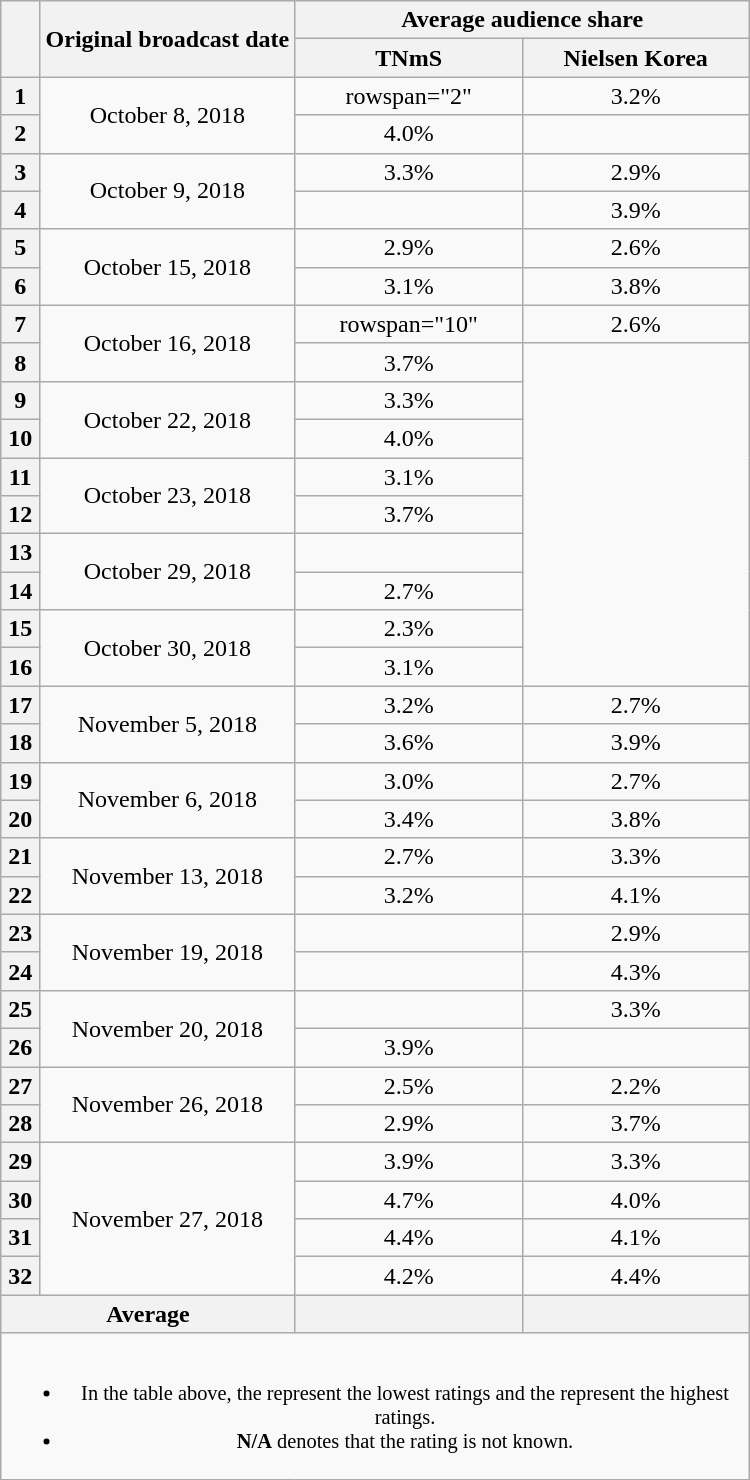<table class="wikitable" style="text-align:center; width:500px">
<tr>
<th rowspan="2"></th>
<th rowspan="2">Original broadcast date</th>
<th colspan="2">Average audience share</th>
</tr>
<tr>
<th scope="col" style="width:9em">TNmS</th>
<th scope="col" style="width:9em">Nielsen Korea</th>
</tr>
<tr>
<th>1</th>
<td rowspan="2">October 8, 2018</td>
<td>rowspan="2" </td>
<td>3.2%</td>
</tr>
<tr>
<th>2</th>
<td>4.0%</td>
</tr>
<tr>
<th>3</th>
<td rowspan="2">October 9, 2018</td>
<td>3.3%</td>
<td>2.9%</td>
</tr>
<tr>
<th>4</th>
<td></td>
<td>3.9%</td>
</tr>
<tr>
<th>5</th>
<td rowspan="2">October 15, 2018</td>
<td>2.9%</td>
<td>2.6%</td>
</tr>
<tr>
<th>6</th>
<td>3.1%</td>
<td>3.8%</td>
</tr>
<tr>
<th>7</th>
<td rowspan="2">October 16, 2018</td>
<td>rowspan="10" </td>
<td>2.6%</td>
</tr>
<tr>
<th>8</th>
<td>3.7%</td>
</tr>
<tr>
<th>9</th>
<td rowspan="2">October 22, 2018</td>
<td>3.3%</td>
</tr>
<tr>
<th>10</th>
<td>4.0%</td>
</tr>
<tr>
<th>11</th>
<td rowspan="2">October 23, 2018</td>
<td>3.1%</td>
</tr>
<tr>
<th>12</th>
<td>3.7%</td>
</tr>
<tr>
<th>13</th>
<td rowspan="2">October 29, 2018</td>
<td></td>
</tr>
<tr>
<th>14</th>
<td>2.7%</td>
</tr>
<tr>
<th>15</th>
<td rowspan="2">October 30, 2018</td>
<td>2.3%</td>
</tr>
<tr>
<th>16</th>
<td>3.1%</td>
</tr>
<tr>
<th>17</th>
<td rowspan="2">November 5, 2018</td>
<td>3.2%</td>
<td>2.7%</td>
</tr>
<tr>
<th>18</th>
<td>3.6%</td>
<td>3.9%</td>
</tr>
<tr>
<th>19</th>
<td rowspan="2">November 6, 2018</td>
<td>3.0%</td>
<td>2.7%</td>
</tr>
<tr>
<th>20</th>
<td>3.4%</td>
<td>3.8%</td>
</tr>
<tr>
<th>21</th>
<td rowspan="2">November 13, 2018</td>
<td>2.7%</td>
<td>3.3%</td>
</tr>
<tr>
<th>22</th>
<td>3.2%</td>
<td>4.1%</td>
</tr>
<tr>
<th>23</th>
<td rowspan="2">November 19, 2018</td>
<td></td>
<td>2.9%</td>
</tr>
<tr>
<th>24</th>
<td></td>
<td>4.3%</td>
</tr>
<tr>
<th>25</th>
<td rowspan="2">November 20, 2018</td>
<td></td>
<td>3.3%</td>
</tr>
<tr>
<th>26</th>
<td>3.9%</td>
<td></td>
</tr>
<tr>
<th>27</th>
<td rowspan="2">November 26, 2018</td>
<td>2.5%</td>
<td>2.2%</td>
</tr>
<tr>
<th>28</th>
<td>2.9%</td>
<td>3.7%</td>
</tr>
<tr>
<th>29</th>
<td rowspan="4">November 27, 2018</td>
<td>3.9%</td>
<td>3.3%</td>
</tr>
<tr>
<th>30</th>
<td>4.7%</td>
<td>4.0%</td>
</tr>
<tr>
<th>31</th>
<td>4.4%</td>
<td>4.1%</td>
</tr>
<tr>
<th>32</th>
<td>4.2%</td>
<td>4.4%</td>
</tr>
<tr>
<th colspan="2">Average</th>
<th></th>
<th></th>
</tr>
<tr>
<td colspan="4" style="font-size:85%"><br><ul><li>In the table above, the <strong></strong> represent the lowest ratings and the <strong></strong> represent the highest ratings.</li><li><strong>N/A</strong> denotes that the rating is not known.</li></ul></td>
</tr>
</table>
